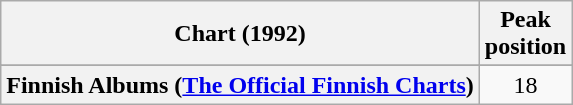<table class="wikitable sortable plainrowheaders" style="text-align:center">
<tr>
<th scope="col">Chart (1992)</th>
<th scope="col">Peak<br>position</th>
</tr>
<tr>
</tr>
<tr>
</tr>
<tr>
</tr>
<tr>
</tr>
<tr>
</tr>
<tr>
</tr>
<tr>
</tr>
<tr>
</tr>
<tr>
</tr>
<tr>
</tr>
<tr>
<th scope="row">Finnish Albums (<a href='#'>The Official Finnish Charts</a>)</th>
<td>18</td>
</tr>
</table>
